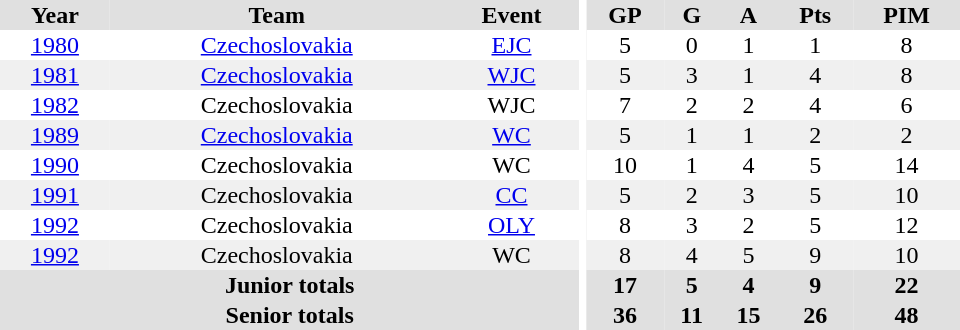<table border="0" cellpadding="1" cellspacing="0" ID="Table3" style="text-align:center; width:40em">
<tr bgcolor="#e0e0e0">
<th>Year</th>
<th>Team</th>
<th>Event</th>
<th rowspan="102" bgcolor="#ffffff"></th>
<th>GP</th>
<th>G</th>
<th>A</th>
<th>Pts</th>
<th>PIM</th>
</tr>
<tr>
<td><a href='#'>1980</a></td>
<td><a href='#'>Czechoslovakia</a></td>
<td><a href='#'>EJC</a></td>
<td>5</td>
<td>0</td>
<td>1</td>
<td>1</td>
<td>8</td>
</tr>
<tr bgcolor="#f0f0f0">
<td><a href='#'>1981</a></td>
<td><a href='#'>Czechoslovakia</a></td>
<td><a href='#'>WJC</a></td>
<td>5</td>
<td>3</td>
<td>1</td>
<td>4</td>
<td>8</td>
</tr>
<tr>
<td><a href='#'>1982</a></td>
<td>Czechoslovakia</td>
<td>WJC</td>
<td>7</td>
<td>2</td>
<td>2</td>
<td>4</td>
<td>6</td>
</tr>
<tr bgcolor="#f0f0f0">
<td><a href='#'>1989</a></td>
<td><a href='#'>Czechoslovakia</a></td>
<td><a href='#'>WC</a></td>
<td>5</td>
<td>1</td>
<td>1</td>
<td>2</td>
<td>2</td>
</tr>
<tr>
<td><a href='#'>1990</a></td>
<td>Czechoslovakia</td>
<td>WC</td>
<td>10</td>
<td>1</td>
<td>4</td>
<td>5</td>
<td>14</td>
</tr>
<tr bgcolor="#f0f0f0">
<td><a href='#'>1991</a></td>
<td>Czechoslovakia</td>
<td><a href='#'>CC</a></td>
<td>5</td>
<td>2</td>
<td>3</td>
<td>5</td>
<td>10</td>
</tr>
<tr>
<td><a href='#'>1992</a></td>
<td>Czechoslovakia</td>
<td><a href='#'>OLY</a></td>
<td>8</td>
<td>3</td>
<td>2</td>
<td>5</td>
<td>12</td>
</tr>
<tr bgcolor="#f0f0f0">
<td><a href='#'>1992</a></td>
<td>Czechoslovakia</td>
<td>WC</td>
<td>8</td>
<td>4</td>
<td>5</td>
<td>9</td>
<td>10</td>
</tr>
<tr bgcolor="#e0e0e0">
<th colspan=3>Junior totals</th>
<th>17</th>
<th>5</th>
<th>4</th>
<th>9</th>
<th>22</th>
</tr>
<tr bgcolor="#e0e0e0">
<th colspan=3>Senior totals</th>
<th>36</th>
<th>11</th>
<th>15</th>
<th>26</th>
<th>48</th>
</tr>
</table>
